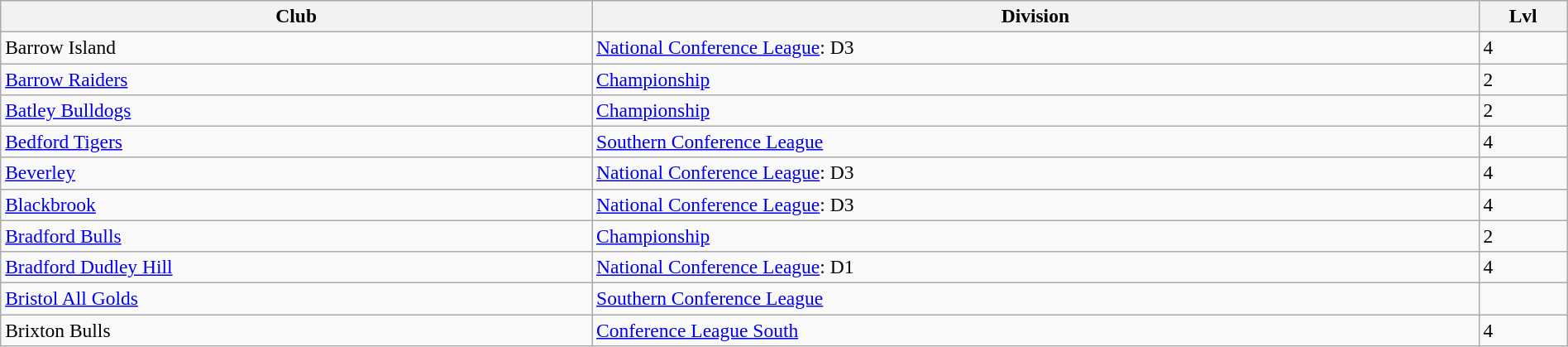<table class="wikitable sortable" width=100% style="font-size:98%">
<tr>
<th width=20%>Club</th>
<th width=30%>Division</th>
<th width=3%>Lvl</th>
</tr>
<tr>
<td>Barrow Island</td>
<td><a href='#'>National Conference League</a>: D3</td>
<td>4</td>
</tr>
<tr>
<td> <a href='#'>Barrow Raiders</a></td>
<td><a href='#'>Championship</a></td>
<td>2</td>
</tr>
<tr>
<td> <a href='#'>Batley Bulldogs</a></td>
<td><a href='#'>Championship</a></td>
<td>2</td>
</tr>
<tr>
<td><a href='#'>Bedford Tigers</a></td>
<td><a href='#'>Southern Conference League</a></td>
<td>4</td>
</tr>
<tr>
<td><a href='#'>Beverley</a></td>
<td><a href='#'>National Conference League</a>: D3</td>
<td>4</td>
</tr>
<tr>
<td><a href='#'>Blackbrook</a></td>
<td><a href='#'>National Conference League</a>: D3</td>
<td>4</td>
</tr>
<tr>
<td> <a href='#'>Bradford Bulls</a></td>
<td><a href='#'>Championship</a></td>
<td>2</td>
</tr>
<tr>
<td><a href='#'>Bradford Dudley Hill</a></td>
<td><a href='#'>National Conference League</a>: D1</td>
<td>4</td>
</tr>
<tr>
<td><a href='#'>Bristol All Golds</a></td>
<td><a href='#'>Southern Conference League</a></td>
<td></td>
</tr>
<tr>
<td>Brixton Bulls</td>
<td><a href='#'>Conference League South</a></td>
<td>4</td>
</tr>
</table>
